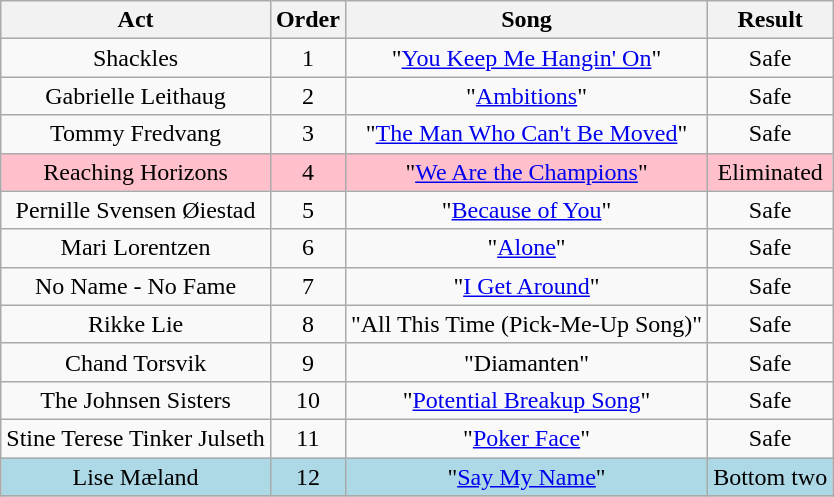<table class="wikitable plainrowheaders" style="text-align:center;">
<tr>
<th scope="col">Act</th>
<th scope="col">Order</th>
<th scope="col">Song</th>
<th scope="col">Result</th>
</tr>
<tr>
<td>Shackles</td>
<td>1</td>
<td>"<a href='#'>You Keep Me Hangin' On</a>"</td>
<td>Safe</td>
</tr>
<tr>
<td>Gabrielle Leithaug</td>
<td>2</td>
<td>"<a href='#'>Ambitions</a>"</td>
<td>Safe</td>
</tr>
<tr>
<td>Tommy Fredvang</td>
<td>3</td>
<td>"<a href='#'>The Man Who Can't Be Moved</a>"</td>
<td>Safe</td>
</tr>
<tr style="background:pink;">
<td>Reaching Horizons</td>
<td>4</td>
<td>"<a href='#'>We Are the Champions</a>"</td>
<td>Eliminated</td>
</tr>
<tr>
<td>Pernille Svensen Øiestad</td>
<td>5</td>
<td>"<a href='#'>Because of You</a>"</td>
<td>Safe</td>
</tr>
<tr>
<td>Mari Lorentzen</td>
<td>6</td>
<td>"<a href='#'>Alone</a>"</td>
<td>Safe</td>
</tr>
<tr>
<td>No Name - No Fame</td>
<td>7</td>
<td>"<a href='#'>I Get Around</a>"</td>
<td>Safe</td>
</tr>
<tr>
<td>Rikke Lie</td>
<td>8</td>
<td>"All This Time (Pick-Me-Up Song)"</td>
<td>Safe</td>
</tr>
<tr>
<td>Chand Torsvik</td>
<td>9</td>
<td>"Diamanten"</td>
<td>Safe</td>
</tr>
<tr>
<td>The Johnsen Sisters</td>
<td>10</td>
<td>"<a href='#'>Potential Breakup Song</a>"</td>
<td>Safe</td>
</tr>
<tr>
<td>Stine Terese Tinker Julseth</td>
<td>11</td>
<td>"<a href='#'>Poker Face</a>"</td>
<td>Safe</td>
</tr>
<tr style="background:lightblue;">
<td>Lise Mæland</td>
<td>12</td>
<td>"<a href='#'>Say My Name</a>"</td>
<td>Bottom two</td>
</tr>
<tr>
</tr>
</table>
